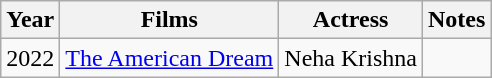<table class="wikitable">
<tr>
<th>Year</th>
<th>Films</th>
<th>Actress</th>
<th>Notes</th>
</tr>
<tr>
<td>2022</td>
<td><a href='#'>The American Dream</a></td>
<td>Neha Krishna</td>
<td></td>
</tr>
</table>
